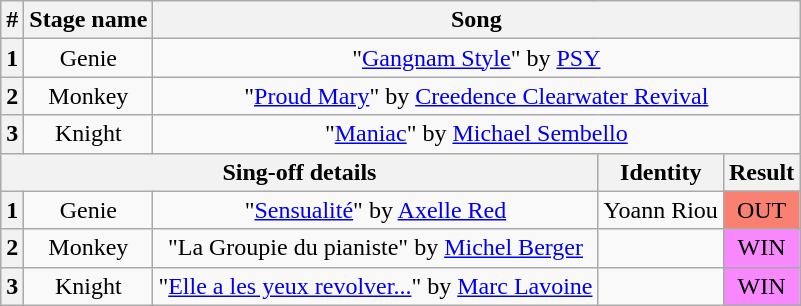<table class="wikitable plainrowheaders" style="text-align: center;">
<tr>
<th>#</th>
<th>Stage name</th>
<th colspan="3">Song</th>
</tr>
<tr>
<th>1</th>
<td>Genie</td>
<td colspan="3">"<a href='#'>Gangnam Style</a>" by <a href='#'>PSY</a></td>
</tr>
<tr>
<th>2</th>
<td>Monkey</td>
<td colspan="3">"<a href='#'>Proud Mary</a>" by <a href='#'>Creedence Clearwater Revival</a></td>
</tr>
<tr>
<th>3</th>
<td>Knight</td>
<td colspan="3">"<a href='#'>Maniac</a>" by <a href='#'>Michael Sembello</a></td>
</tr>
<tr>
<th colspan="3">Sing-off details</th>
<th>Identity</th>
<th>Result</th>
</tr>
<tr>
<th>1</th>
<td>Genie</td>
<td>"<a href='#'>Sensualité</a>" by <a href='#'>Axelle Red</a></td>
<td>Yoann Riou</td>
<td bgcolor=salmon>OUT</td>
</tr>
<tr>
<th>2</th>
<td>Monkey</td>
<td>"La Groupie du pianiste" by <a href='#'>Michel Berger</a></td>
<td></td>
<td bgcolor="#F888FD">WIN</td>
</tr>
<tr>
<th>3</th>
<td>Knight</td>
<td>"<a href='#'>Elle a les yeux revolver...</a>" by <a href='#'>Marc Lavoine</a></td>
<td></td>
<td bgcolor="#F888FD">WIN</td>
</tr>
</table>
